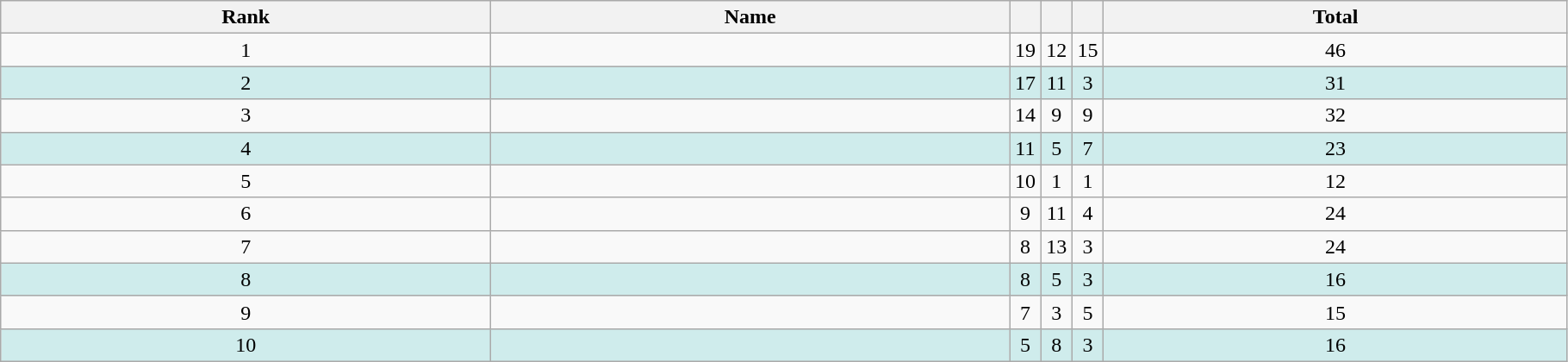<table class="wikitable" width=96% style="text-align:center">
<tr>
<th>Rank</th>
<th>Name</th>
<th style="width:2%;" bgcolor=gold></th>
<th style="width:2%;" bgcolor=silver></th>
<th style="width:2%;" bgcolor=cc9966></th>
<th>Total</th>
</tr>
<tr>
<td>1</td>
<td align=left></td>
<td>19</td>
<td>12</td>
<td>15</td>
<td>46</td>
</tr>
<tr style="background:#CFECEC">
<td>2</td>
<td align=left></td>
<td>17</td>
<td>11</td>
<td>3</td>
<td>31</td>
</tr>
<tr>
<td>3</td>
<td align=left></td>
<td>14</td>
<td>9</td>
<td>9</td>
<td>32</td>
</tr>
<tr style="background:#CFECEC">
<td>4</td>
<td align=left></td>
<td>11</td>
<td>5</td>
<td>7</td>
<td>23</td>
</tr>
<tr>
<td>5</td>
<td align=left></td>
<td>10</td>
<td>1</td>
<td>1</td>
<td>12</td>
</tr>
<tr>
<td>6</td>
<td align=left></td>
<td>9</td>
<td>11</td>
<td>4</td>
<td>24</td>
</tr>
<tr>
<td>7</td>
<td align=left></td>
<td>8</td>
<td>13</td>
<td>3</td>
<td>24</td>
</tr>
<tr style="background:#CFECEC">
<td>8</td>
<td align=left></td>
<td>8</td>
<td>5</td>
<td>3</td>
<td>16</td>
</tr>
<tr>
<td>9</td>
<td align=left></td>
<td>7</td>
<td>3</td>
<td>5</td>
<td>15</td>
</tr>
<tr style="background:#CFECEC">
<td>10</td>
<td align=left></td>
<td>5</td>
<td>8</td>
<td>3</td>
<td>16</td>
</tr>
</table>
